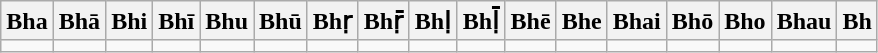<table class=wikitable>
<tr>
<th>Bha</th>
<th>Bhā</th>
<th>Bhi</th>
<th>Bhī</th>
<th>Bhu</th>
<th>Bhū</th>
<th>Bhṛ</th>
<th>Bhṝ</th>
<th>Bhḷ</th>
<th>Bhḹ</th>
<th>Bhē</th>
<th>Bhe</th>
<th>Bhai</th>
<th>Bhō</th>
<th>Bho</th>
<th>Bhau</th>
<th>Bh</th>
</tr>
<tr>
<td></td>
<td></td>
<td></td>
<td></td>
<td></td>
<td></td>
<td></td>
<td></td>
<td></td>
<td></td>
<td></td>
<td></td>
<td></td>
<td></td>
<td></td>
<td></td>
<td></td>
</tr>
</table>
